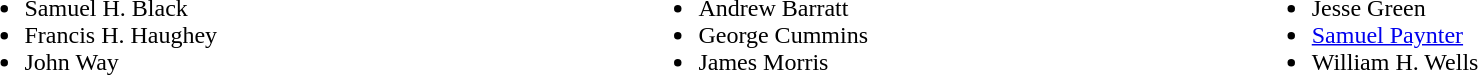<table width=100%>
<tr valign=top>
<td><br><ul><li>Samuel H. Black</li><li>Francis H. Haughey</li><li>John Way</li></ul></td>
<td><br><ul><li>Andrew Barratt</li><li>George Cummins</li><li>James Morris</li></ul></td>
<td><br><ul><li>Jesse Green</li><li><a href='#'>Samuel Paynter</a></li><li>William H. Wells</li></ul></td>
</tr>
</table>
